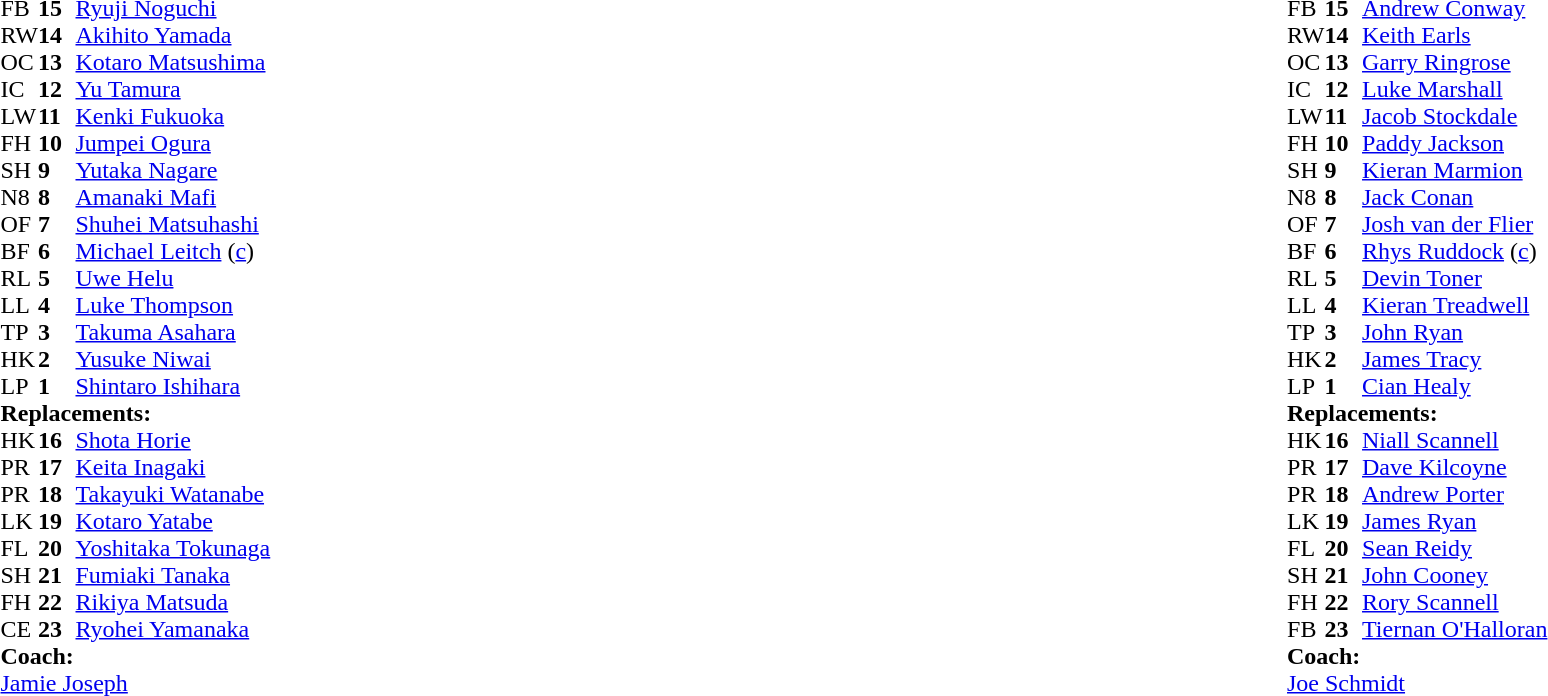<table style="width:100%;">
<tr>
<td style="vertical-align:top; width:50%"><br><table cellspacing="0" cellpadding="0">
<tr>
<th width="25"></th>
<th width="25"></th>
</tr>
<tr>
<td>FB</td>
<td><strong>15</strong></td>
<td><a href='#'>Ryuji Noguchi</a></td>
<td></td>
<td></td>
</tr>
<tr>
<td>RW</td>
<td><strong>14</strong></td>
<td><a href='#'>Akihito Yamada</a></td>
</tr>
<tr>
<td>OC</td>
<td><strong>13</strong></td>
<td><a href='#'>Kotaro Matsushima</a></td>
</tr>
<tr>
<td>IC</td>
<td><strong>12</strong></td>
<td><a href='#'>Yu Tamura</a></td>
</tr>
<tr>
<td>LW</td>
<td><strong>11</strong></td>
<td><a href='#'>Kenki Fukuoka</a></td>
</tr>
<tr>
<td>FH</td>
<td><strong>10</strong></td>
<td><a href='#'>Jumpei Ogura</a></td>
<td></td>
<td></td>
</tr>
<tr>
<td>SH</td>
<td><strong>9</strong></td>
<td><a href='#'>Yutaka Nagare</a></td>
<td></td>
<td></td>
</tr>
<tr>
<td>N8</td>
<td><strong>8</strong></td>
<td><a href='#'>Amanaki Mafi</a></td>
</tr>
<tr>
<td>OF</td>
<td><strong>7</strong></td>
<td><a href='#'>Shuhei Matsuhashi</a></td>
<td></td>
<td></td>
</tr>
<tr>
<td>BF</td>
<td><strong>6</strong></td>
<td><a href='#'>Michael Leitch</a> (<a href='#'>c</a>)</td>
</tr>
<tr>
<td>RL</td>
<td><strong>5</strong></td>
<td><a href='#'>Uwe Helu</a></td>
<td></td>
<td></td>
</tr>
<tr>
<td>LL</td>
<td><strong>4</strong></td>
<td><a href='#'>Luke Thompson</a></td>
</tr>
<tr>
<td>TP</td>
<td><strong>3</strong></td>
<td><a href='#'>Takuma Asahara</a></td>
<td></td>
<td></td>
</tr>
<tr>
<td>HK</td>
<td><strong>2</strong></td>
<td><a href='#'>Yusuke Niwai</a></td>
<td></td>
<td></td>
</tr>
<tr>
<td>LP</td>
<td><strong>1</strong></td>
<td><a href='#'>Shintaro Ishihara</a></td>
<td></td>
<td></td>
</tr>
<tr>
<td colspan=3><strong>Replacements:</strong></td>
</tr>
<tr>
<td>HK</td>
<td><strong>16</strong></td>
<td><a href='#'>Shota Horie</a></td>
<td></td>
<td></td>
</tr>
<tr>
<td>PR</td>
<td><strong>17</strong></td>
<td><a href='#'>Keita Inagaki</a></td>
<td></td>
<td></td>
</tr>
<tr>
<td>PR</td>
<td><strong>18</strong></td>
<td><a href='#'>Takayuki Watanabe</a></td>
<td></td>
<td></td>
</tr>
<tr>
<td>LK</td>
<td><strong>19</strong></td>
<td><a href='#'>Kotaro Yatabe</a></td>
<td></td>
<td></td>
</tr>
<tr>
<td>FL</td>
<td><strong>20</strong></td>
<td><a href='#'>Yoshitaka Tokunaga</a></td>
<td></td>
<td></td>
</tr>
<tr>
<td>SH</td>
<td><strong>21</strong></td>
<td><a href='#'>Fumiaki Tanaka</a></td>
<td></td>
<td></td>
</tr>
<tr>
<td>FH</td>
<td><strong>22</strong></td>
<td><a href='#'>Rikiya Matsuda</a></td>
<td></td>
<td></td>
</tr>
<tr>
<td>CE</td>
<td><strong>23</strong></td>
<td><a href='#'>Ryohei Yamanaka</a></td>
<td></td>
<td></td>
</tr>
<tr>
<td colspan=3><strong>Coach:</strong></td>
</tr>
<tr>
<td colspan="4"> <a href='#'>Jamie Joseph</a></td>
</tr>
</table>
</td>
<td style="vertical-align:top; width:50%"><br><table cellspacing="0" cellpadding="0" style="margin:auto">
<tr>
<th width="25"></th>
<th width="25"></th>
</tr>
<tr>
<td>FB</td>
<td><strong>15</strong></td>
<td><a href='#'>Andrew Conway</a></td>
</tr>
<tr>
<td>RW</td>
<td><strong>14</strong></td>
<td><a href='#'>Keith Earls</a></td>
<td></td>
<td></td>
</tr>
<tr>
<td>OC</td>
<td><strong>13</strong></td>
<td><a href='#'>Garry Ringrose</a></td>
<td></td>
<td></td>
</tr>
<tr>
<td>IC</td>
<td><strong>12</strong></td>
<td><a href='#'>Luke Marshall</a></td>
</tr>
<tr>
<td>LW</td>
<td><strong>11</strong></td>
<td><a href='#'>Jacob Stockdale</a></td>
</tr>
<tr>
<td>FH</td>
<td><strong>10</strong></td>
<td><a href='#'>Paddy Jackson</a></td>
</tr>
<tr>
<td>SH</td>
<td><strong>9</strong></td>
<td><a href='#'>Kieran Marmion</a></td>
<td></td>
<td></td>
</tr>
<tr>
<td>N8</td>
<td><strong>8</strong></td>
<td><a href='#'>Jack Conan</a></td>
</tr>
<tr>
<td>OF</td>
<td><strong>7</strong></td>
<td><a href='#'>Josh van der Flier</a></td>
<td></td>
<td></td>
<td></td>
<td></td>
</tr>
<tr>
<td>BF</td>
<td><strong>6</strong></td>
<td><a href='#'>Rhys Ruddock</a> (<a href='#'>c</a>)</td>
<td></td>
<td></td>
<td></td>
</tr>
<tr>
<td>RL</td>
<td><strong>5</strong></td>
<td><a href='#'>Devin Toner</a></td>
</tr>
<tr>
<td>LL</td>
<td><strong>4</strong></td>
<td><a href='#'>Kieran Treadwell</a></td>
<td></td>
<td></td>
</tr>
<tr>
<td>TP</td>
<td><strong>3</strong></td>
<td><a href='#'>John Ryan</a></td>
<td></td>
<td></td>
</tr>
<tr>
<td>HK</td>
<td><strong>2</strong></td>
<td><a href='#'>James Tracy</a></td>
<td></td>
<td></td>
</tr>
<tr>
<td>LP</td>
<td><strong>1</strong></td>
<td><a href='#'>Cian Healy</a></td>
<td></td>
<td></td>
</tr>
<tr>
<td colspan=3><strong>Replacements:</strong></td>
</tr>
<tr>
<td>HK</td>
<td><strong>16</strong></td>
<td><a href='#'>Niall Scannell</a></td>
<td></td>
<td></td>
</tr>
<tr>
<td>PR</td>
<td><strong>17</strong></td>
<td><a href='#'>Dave Kilcoyne</a></td>
<td></td>
<td></td>
</tr>
<tr>
<td>PR</td>
<td><strong>18</strong></td>
<td><a href='#'>Andrew Porter</a></td>
<td></td>
<td></td>
</tr>
<tr>
<td>LK</td>
<td><strong>19</strong></td>
<td><a href='#'>James Ryan</a></td>
<td></td>
<td></td>
</tr>
<tr>
<td>FL</td>
<td><strong>20</strong></td>
<td><a href='#'>Sean Reidy</a></td>
<td></td>
<td></td>
<td></td>
<td></td>
</tr>
<tr>
<td>SH</td>
<td><strong>21</strong></td>
<td><a href='#'>John Cooney</a></td>
<td></td>
<td></td>
</tr>
<tr>
<td>FH</td>
<td><strong>22</strong></td>
<td><a href='#'>Rory Scannell</a></td>
<td></td>
<td></td>
</tr>
<tr>
<td>FB</td>
<td><strong>23</strong></td>
<td><a href='#'>Tiernan O'Halloran</a></td>
<td></td>
<td></td>
</tr>
<tr>
<td colspan=3><strong>Coach:</strong></td>
</tr>
<tr>
<td colspan="4"> <a href='#'>Joe Schmidt</a></td>
</tr>
</table>
</td>
</tr>
</table>
